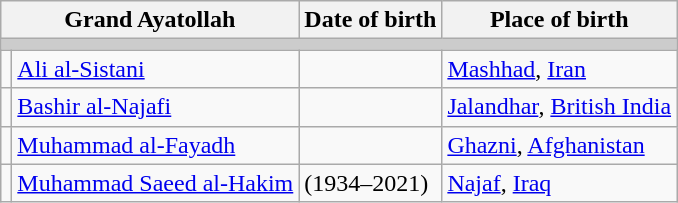<table class="wikitable">
<tr>
<th colspan="2">Grand Ayatollah</th>
<th>Date of birth</th>
<th>Place of birth</th>
</tr>
<tr>
<td style="background:#cccccc;" colspan="4"></td>
</tr>
<tr>
<td></td>
<td><a href='#'>Ali al-Sistani</a></td>
<td></td>
<td><a href='#'>Mashhad</a>, <a href='#'>Iran</a></td>
</tr>
<tr>
<td></td>
<td><a href='#'>Bashir al-Najafi</a></td>
<td></td>
<td><a href='#'>Jalandhar</a>, <a href='#'>British India</a></td>
</tr>
<tr>
<td></td>
<td><a href='#'>Muhammad al-Fayadh</a></td>
<td></td>
<td><a href='#'>Ghazni</a>, <a href='#'>Afghanistan</a></td>
</tr>
<tr>
<td></td>
<td><a href='#'>Muhammad Saeed al-Hakim</a></td>
<td>(1934–2021)</td>
<td><a href='#'>Najaf</a>, <a href='#'>Iraq</a></td>
</tr>
</table>
